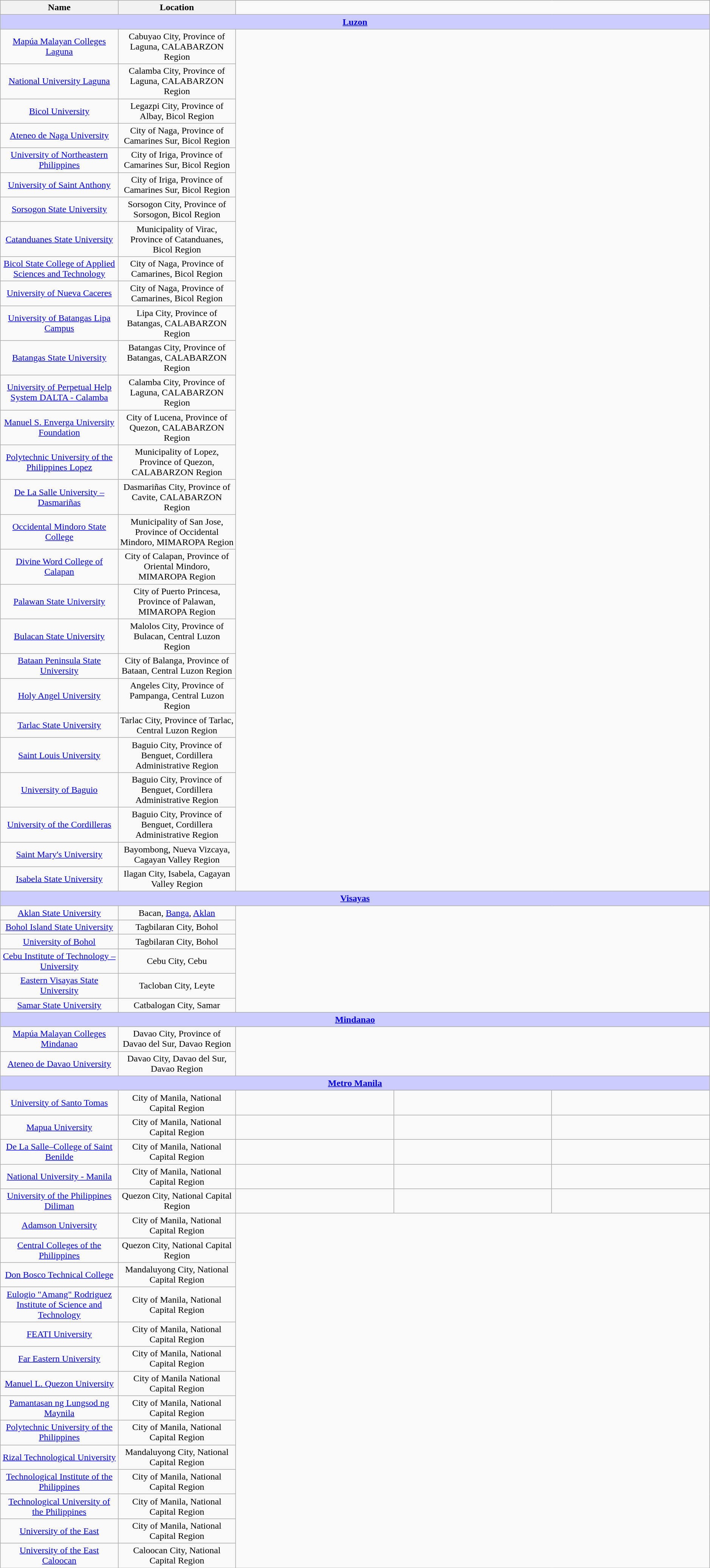<table class="wikitable plainrowheaders" style="margin:1em auto; text-align:center; width:99%">
<tr>
<th width="200" ! scope="col">Name</th>
<th width="200" ! scope="col">Location</th>
</tr>
<tr>
<th colspan="5" style="background-color:#ccccff;"><a href='#'>Luzon</a></th>
</tr>
<tr>
<td><a href='#'>Mapúa Malayan Colleges Laguna</a></td>
<td>Cabuyao City, Province of Laguna, CALABARZON Region</td>
</tr>
<tr>
<td><a href='#'>National University Laguna</a></td>
<td>Calamba City, Province of Laguna, CALABARZON Region</td>
</tr>
<tr>
<td><a href='#'>Bicol University</a></td>
<td>Legazpi City, Province of Albay, Bicol Region</td>
</tr>
<tr>
<td><a href='#'>Ateneo de Naga University</a></td>
<td>City of Naga, Province of Camarines Sur, Bicol Region</td>
</tr>
<tr>
<td><a href='#'>University of Northeastern Philippines</a></td>
<td>City of Iriga, Province of Camarines Sur, Bicol Region</td>
</tr>
<tr>
<td><a href='#'>University of Saint Anthony</a></td>
<td>City of Iriga, Province of Camarines Sur, Bicol Region</td>
</tr>
<tr>
<td><a href='#'>Sorsogon State University</a></td>
<td>Sorsogon City, Province of Sorsogon, Bicol Region</td>
</tr>
<tr>
<td><a href='#'>Catanduanes State University</a></td>
<td>Municipality of Virac, Province of Catanduanes, Bicol Region</td>
</tr>
<tr>
<td><a href='#'>Bicol State College of Applied Sciences and Technology</a></td>
<td>City of Naga, Province of Camarines, Bicol Region</td>
</tr>
<tr>
<td><a href='#'>University of Nueva Caceres</a></td>
<td>City of Naga, Province of Camarines, Bicol Region</td>
</tr>
<tr>
<td><a href='#'>University of Batangas Lipa Campus</a></td>
<td>Lipa City, Province of Batangas, CALABARZON Region</td>
</tr>
<tr>
<td><a href='#'>Batangas State University</a></td>
<td>Batangas City, Province of Batangas, CALABARZON Region</td>
</tr>
<tr>
<td><a href='#'>University of Perpetual Help System DALTA - Calamba</a></td>
<td>Calamba City, Province of Laguna, CALABARZON Region</td>
</tr>
<tr>
<td><a href='#'>Manuel S. Enverga University Foundation</a></td>
<td>City of Lucena, Province of Quezon, CALABARZON Region</td>
</tr>
<tr>
<td><a href='#'>Polytechnic University of the Philippines Lopez</a></td>
<td>Municipality of Lopez, Province of Quezon, CALABARZON Region</td>
</tr>
<tr>
<td><a href='#'>De La Salle University – Dasmariñas</a></td>
<td>Dasmariñas City, Province of Cavite, CALABARZON Region</td>
</tr>
<tr>
<td><a href='#'>Occidental Mindoro State College</a></td>
<td>Municipality of San Jose, Province of Occidental Mindoro, MIMAROPA Region</td>
</tr>
<tr>
<td><a href='#'>Divine Word College of Calapan</a></td>
<td>City of Calapan, Province of Oriental Mindoro, MIMAROPA Region</td>
</tr>
<tr>
<td><a href='#'>Palawan State University</a></td>
<td>City of Puerto Princesa, Province of Palawan, MIMAROPA Region</td>
</tr>
<tr>
<td><a href='#'>Bulacan State University</a></td>
<td>Malolos City, Province of Bulacan, Central Luzon Region</td>
</tr>
<tr>
<td><a href='#'>Bataan Peninsula State University</a></td>
<td>City of Balanga, Province of Bataan, Central Luzon Region</td>
</tr>
<tr>
<td><a href='#'>Holy Angel University</a></td>
<td>Angeles City, Province of Pampanga, Central Luzon Region</td>
</tr>
<tr>
<td><a href='#'>Tarlac State University</a></td>
<td>Tarlac City, Province of Tarlac, Central Luzon Region</td>
</tr>
<tr>
<td><a href='#'>Saint Louis University</a></td>
<td>Baguio City, Province of Benguet, Cordillera Administrative Region</td>
</tr>
<tr>
<td><a href='#'>University of Baguio</a></td>
<td>Baguio City, Province of Benguet, Cordillera Administrative Region</td>
</tr>
<tr>
<td><a href='#'>University of the Cordilleras</a></td>
<td>Baguio City, Province of Benguet, Cordillera Administrative Region</td>
</tr>
<tr>
<td><a href='#'> Saint Mary's University</a></td>
<td>Bayombong, Nueva Vizcaya, Cagayan Valley Region</td>
</tr>
<tr>
<td><a href='#'> Isabela State University</a></td>
<td>Ilagan City, Isabela, Cagayan Valley Region</td>
</tr>
<tr>
<th colspan="5" style="background-color:#ccccff;"><a href='#'>Visayas</a></th>
</tr>
<tr>
<td><a href='#'>Aklan State University</a></td>
<td>Bacan, <a href='#'>Banga</a>, <a href='#'>Aklan</a></td>
</tr>
<tr>
<td><a href='#'>Bohol Island State University</a></td>
<td>Tagbilaran City, Bohol</td>
</tr>
<tr>
<td><a href='#'>University of Bohol</a></td>
<td>Tagbilaran City, Bohol</td>
</tr>
<tr>
<td><a href='#'>Cebu Institute of Technology – University</a></td>
<td>Cebu City, Cebu</td>
</tr>
<tr>
<td><a href='#'>Eastern Visayas State University</a></td>
<td>Tacloban City, Leyte</td>
</tr>
<tr>
<td><a href='#'>Samar State University</a></td>
<td>Catbalogan City, Samar</td>
</tr>
<tr>
<th colspan="5" style="background-color:#ccccff;"><a href='#'>Mindanao</a></th>
</tr>
<tr>
<td><a href='#'>Mapúa Malayan Colleges Mindanao</a></td>
<td>Davao City, Province of Davao del Sur, Davao Region</td>
</tr>
<tr>
<td><a href='#'>Ateneo de Davao University</a></td>
<td>Davao City, Davao del Sur, Davao Region</td>
</tr>
<tr>
<th colspan="5" style="background-color:#ccccff;"><a href='#'>Metro Manila</a></th>
</tr>
<tr>
<td><a href='#'>University of Santo Tomas</a></td>
<td>City of Manila, National Capital Region</td>
<td></td>
<td></td>
<td></td>
</tr>
<tr>
<td><a href='#'>Mapua University</a></td>
<td>City of Manila, National Capital Region</td>
<td></td>
<td></td>
<td></td>
</tr>
<tr>
<td><a href='#'>De La Salle–College of Saint Benilde</a></td>
<td>City of Manila, National Capital Region</td>
<td></td>
<td></td>
<td></td>
</tr>
<tr>
<td><a href='#'>National University - Manila</a></td>
<td>City of Manila, National Capital Region</td>
<td></td>
<td></td>
<td></td>
</tr>
<tr>
<td><a href='#'>University of the Philippines Diliman</a></td>
<td>Quezon City, National Capital Region</td>
<td></td>
<td></td>
<td></td>
</tr>
<tr>
<td><a href='#'>Adamson University</a></td>
<td>City of Manila, National Capital Region</td>
</tr>
<tr>
<td><a href='#'>Central Colleges of the Philippines</a></td>
<td>Quezon City, National Capital Region</td>
</tr>
<tr>
<td><a href='#'>Don Bosco Technical College</a></td>
<td>Mandaluyong City, National Capital Region</td>
</tr>
<tr>
<td><a href='#'>Eulogio "Amang" Rodriguez Institute of Science and Technology</a></td>
<td>City of Manila, National Capital Region</td>
</tr>
<tr>
<td><a href='#'>FEATI University</a></td>
<td>City of Manila, National Capital Region</td>
</tr>
<tr>
<td><a href='#'>Far Eastern University</a></td>
<td>City of Manila, National Capital Region</td>
</tr>
<tr>
<td><a href='#'>Manuel L. Quezon University</a></td>
<td>City of Manila National Capital Region</td>
</tr>
<tr>
<td><a href='#'>Pamantasan ng Lungsod ng Maynila</a></td>
<td>City of Manila, National Capital Region</td>
</tr>
<tr>
<td><a href='#'>Polytechnic University of the Philippines</a></td>
<td>City of Manila, National Capital Region</td>
</tr>
<tr>
<td><a href='#'>Rizal Technological University</a></td>
<td>Mandaluyong City, National Capital Region</td>
</tr>
<tr>
<td><a href='#'>Technological Institute of the Philippines</a></td>
<td>City of Manila, National Capital Region</td>
</tr>
<tr>
<td><a href='#'>Technological University of the Philippines</a></td>
<td>City of Manila, National Capital Region</td>
</tr>
<tr>
<td><a href='#'>University of the East</a></td>
<td>City of Manila, National Capital Region</td>
</tr>
<tr>
<td><a href='#'>University of the East Caloocan</a></td>
<td>Caloocan City, National Capital Region</td>
</tr>
</table>
